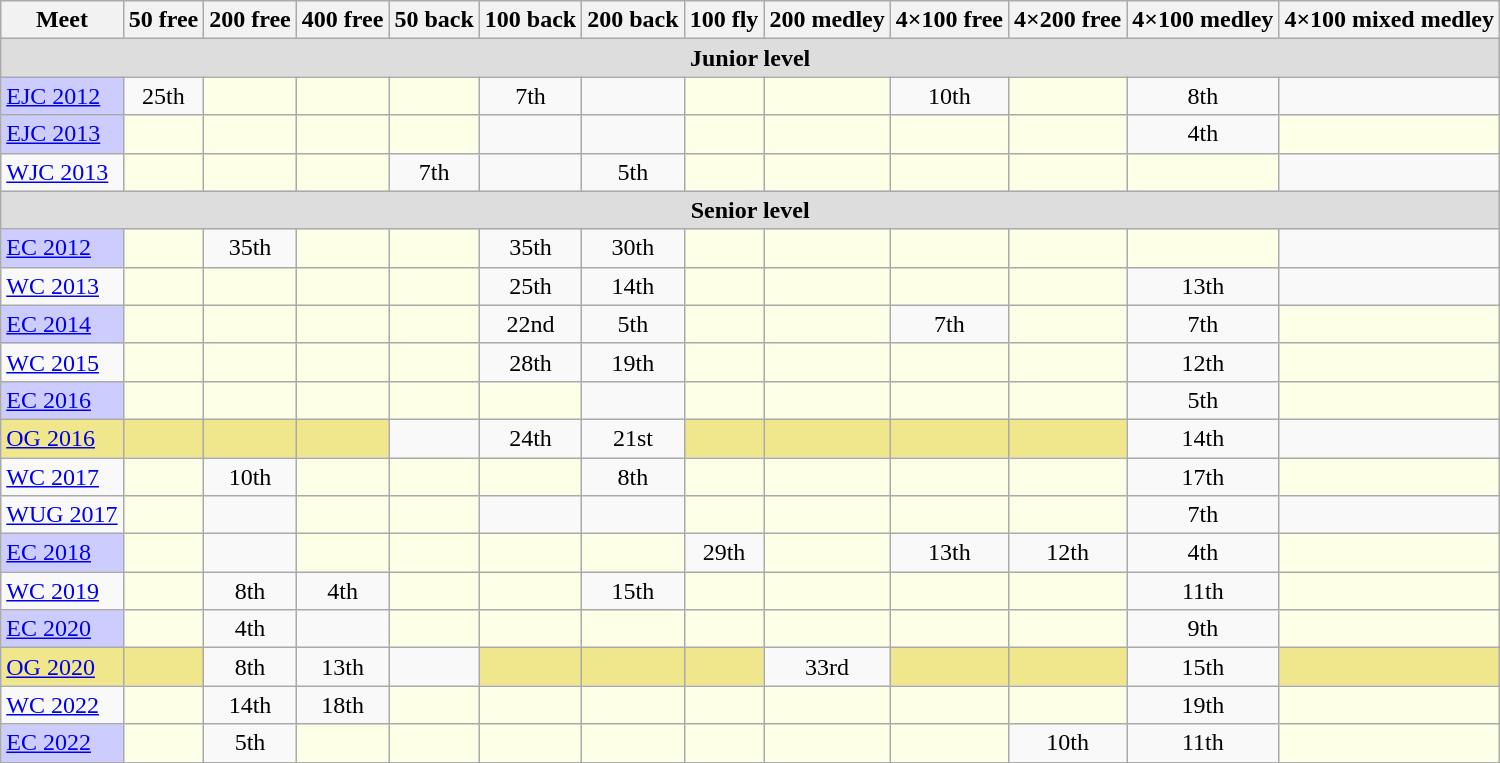<table class="sortable wikitable">
<tr>
<th>Meet</th>
<th class="unsortable">50 free</th>
<th class="unsortable">200 free</th>
<th class="unsortable">400 free</th>
<th class="unsortable">50 back</th>
<th class="unsortable">100 back</th>
<th class="unsortable">200 back</th>
<th class="unsortable">100 fly</th>
<th class="unsortable">200 medley</th>
<th class="unsortable">4×100 free</th>
<th class="unsortable">4×200 free</th>
<th class="unsortable">4×100 medley</th>
<th class="unsortable">4×100 mixed medley</th>
</tr>
<tr bgcolor="#DDDDDD">
<td colspan="13" align="center"><strong>Junior level</strong></td>
</tr>
<tr>
<td style="background:#ccccff"><a href='#'>EJC 2012</a></td>
<td align="center">25th</td>
<td style="background:#fdffe7"></td>
<td style="background:#fdffe7"></td>
<td style="background:#fdffe7"></td>
<td align="center">7th</td>
<td align="center"></td>
<td style="background:#fdffe7"></td>
<td style="background:#fdffe7"></td>
<td align="center">10th</td>
<td style="background:#fdffe7"></td>
<td align="center">8th</td>
<td></td>
</tr>
<tr>
<td style="background:#ccccff"><a href='#'>EJC 2013</a></td>
<td style="background:#fdffe7"></td>
<td style="background:#fdffe7"></td>
<td style="background:#fdffe7"></td>
<td style="background:#fdffe7"></td>
<td align="center"></td>
<td align="center"></td>
<td style="background:#fdffe7"></td>
<td style="background:#fdffe7"></td>
<td style="background:#fdffe7"></td>
<td style="background:#fdffe7"></td>
<td align="center">4th</td>
<td style="background:#fdffe7"></td>
</tr>
<tr>
<td><a href='#'>WJC 2013</a></td>
<td style="background:#fdffe7"></td>
<td style="background:#fdffe7"></td>
<td style="background:#fdffe7"></td>
<td align="center">7th</td>
<td align="center"></td>
<td align="center">5th</td>
<td style="background:#fdffe7"></td>
<td style="background:#fdffe7"></td>
<td style="background:#fdffe7"></td>
<td style="background:#fdffe7"></td>
<td style="background:#fdffe7"></td>
<td align="center"></td>
</tr>
<tr bgcolor="#DDDDDD">
<td colspan="13" align="center"><strong>Senior level</strong></td>
</tr>
<tr>
<td style="background:#ccccff"><a href='#'>EC 2012</a></td>
<td style="background:#fdffe7"></td>
<td align="center">35th</td>
<td style="background:#fdffe7"></td>
<td style="background:#fdffe7"></td>
<td align="center">35th</td>
<td align="center">30th</td>
<td style="background:#fdffe7"></td>
<td style="background:#fdffe7"></td>
<td style="background:#fdffe7"></td>
<td style="background:#fdffe7"></td>
<td style="background:#fdffe7"></td>
<td></td>
</tr>
<tr>
<td><a href='#'>WC 2013</a></td>
<td style="background:#fdffe7"></td>
<td style="background:#fdffe7"></td>
<td style="background:#fdffe7"></td>
<td style="background:#fdffe7"></td>
<td align="center">25th</td>
<td align="center">14th</td>
<td style="background:#fdffe7"></td>
<td style="background:#fdffe7"></td>
<td style="background:#fdffe7"></td>
<td style="background:#fdffe7"></td>
<td align="center">13th</td>
<td></td>
</tr>
<tr>
<td style="background:#ccccff"><a href='#'>EC 2014</a></td>
<td style="background:#fdffe7"></td>
<td style="background:#fdffe7"></td>
<td style="background:#fdffe7"></td>
<td style="background:#fdffe7"></td>
<td align="center">22nd</td>
<td align="center">5th</td>
<td style="background:#fdffe7"></td>
<td style="background:#fdffe7"></td>
<td align="center">7th</td>
<td style="background:#fdffe7"></td>
<td align="center">7th</td>
<td style="background:#fdffe7"></td>
</tr>
<tr>
<td><a href='#'>WC 2015</a></td>
<td style="background:#fdffe7"></td>
<td style="background:#fdffe7"></td>
<td style="background:#fdffe7"></td>
<td style="background:#fdffe7"></td>
<td align="center">28th</td>
<td align="center">19th</td>
<td style="background:#fdffe7"></td>
<td style="background:#fdffe7"></td>
<td style="background:#fdffe7"></td>
<td style="background:#fdffe7"></td>
<td align="center">12th</td>
<td style="background:#fdffe7"></td>
</tr>
<tr>
<td style="background:#ccccff"><a href='#'>EC 2016</a></td>
<td style="background:#fdffe7"></td>
<td style="background:#fdffe7"></td>
<td style="background:#fdffe7"></td>
<td style="background:#fdffe7"></td>
<td style="background:#fdffe7"></td>
<td align="center"></td>
<td style="background:#fdffe7"></td>
<td style="background:#fdffe7"></td>
<td style="background:#fdffe7"></td>
<td style="background:#fdffe7"></td>
<td align="center">5th</td>
<td style="background:#fdffe7"></td>
</tr>
<tr>
<td style="background:#f0e68c"><a href='#'>OG 2016</a></td>
<td style="background:#f0e68c"></td>
<td style="background:#f0e68c"></td>
<td style="background:#f0e68c"></td>
<td></td>
<td align="center">24th</td>
<td align="center">21st</td>
<td style="background:#f0e68c"></td>
<td style="background:#f0e68c"></td>
<td style="background:#f0e68c"></td>
<td style="background:#f0e68c"></td>
<td align="center">14th</td>
<td></td>
</tr>
<tr>
<td><a href='#'>WC 2017</a></td>
<td style="background:#fdffe7"></td>
<td align="center">10th</td>
<td style="background:#fdffe7"></td>
<td style="background:#fdffe7"></td>
<td style="background:#fdffe7"></td>
<td align="center">8th</td>
<td style="background:#fdffe7"></td>
<td style="background:#fdffe7"></td>
<td style="background:#fdffe7"></td>
<td style="background:#fdffe7"></td>
<td align="center">17th</td>
<td style="background:#fdffe7"></td>
</tr>
<tr>
<td><a href='#'>WUG 2017</a></td>
<td style="background:#fdffe7"></td>
<td align="center"></td>
<td style="background:#fdffe7"></td>
<td style="background:#fdffe7"></td>
<td align="center"></td>
<td align="center"></td>
<td style="background:#fdffe7"></td>
<td style="background:#fdffe7"></td>
<td style="background:#fdffe7"></td>
<td style="background:#fdffe7"></td>
<td align="center">7th</td>
<td></td>
</tr>
<tr>
<td style="background:#ccccff"><a href='#'>EC 2018</a></td>
<td style="background:#fdffe7"></td>
<td align="center"></td>
<td style="background:#fdffe7"></td>
<td style="background:#fdffe7"></td>
<td style="background:#fdffe7"></td>
<td style="background:#fdffe7"></td>
<td align="center">29th</td>
<td style="background:#fdffe7"></td>
<td align="center">13th</td>
<td align="center">12th</td>
<td align="center">4th</td>
<td style="background:#fdffe7"></td>
</tr>
<tr>
<td><a href='#'>WC 2019</a></td>
<td style="background:#fdffe7"></td>
<td align="center">8th</td>
<td align="center">4th</td>
<td style="background:#fdffe7"></td>
<td style="background:#fdffe7"></td>
<td align="center">15th</td>
<td style="background:#fdffe7"></td>
<td style="background:#fdffe7"></td>
<td style="background:#fdffe7"></td>
<td style="background:#fdffe7"></td>
<td align="center">11th</td>
<td style="background:#fdffe7"></td>
</tr>
<tr>
<td style="background:#ccccff"><a href='#'>EC 2020</a></td>
<td style="background:#fdffe7"></td>
<td align="center">4th</td>
<td align="center"></td>
<td style="background:#fdffe7"></td>
<td style="background:#fdffe7"></td>
<td style="background:#fdffe7"></td>
<td style="background:#fdffe7"></td>
<td style="background:#fdffe7"></td>
<td style="background:#fdffe7"></td>
<td style="background:#fdffe7"></td>
<td align="center">9th</td>
<td style="background:#fdffe7"></td>
</tr>
<tr>
<td style="background:#f0e68c"><a href='#'>OG 2020</a></td>
<td style="background:#f0e68c"></td>
<td align="center">8th</td>
<td align="center">13th</td>
<td></td>
<td style="background:#f0e68c"></td>
<td style="background:#f0e68c"></td>
<td style="background:#f0e68c"></td>
<td align="center">33rd</td>
<td style="background:#f0e68c"></td>
<td style="background:#f0e68c"></td>
<td align="center">15th</td>
<td style="background:#f0e68c"></td>
</tr>
<tr>
<td><a href='#'>WC 2022</a></td>
<td style="background:#fdffe7"></td>
<td align="center">14th</td>
<td align="center">18th</td>
<td style="background:#fdffe7"></td>
<td style="background:#fdffe7"></td>
<td style="background:#fdffe7"></td>
<td style="background:#fdffe7"></td>
<td style="background:#fdffe7"></td>
<td style="background:#fdffe7"></td>
<td style="background:#fdffe7"></td>
<td align="center">19th</td>
<td style="background:#fdffe7"></td>
</tr>
<tr>
<td style="background:#ccccff"><a href='#'>EC 2022</a></td>
<td style="background:#fdffe7"></td>
<td align="center">5th</td>
<td style="background:#fdffe7"></td>
<td style="background:#fdffe7"></td>
<td style="background:#fdffe7"></td>
<td style="background:#fdffe7"></td>
<td style="background:#fdffe7"></td>
<td style="background:#fdffe7"></td>
<td style="background:#fdffe7"></td>
<td align="center">10th</td>
<td align="center">11th</td>
<td style="background:#fdffe7"></td>
</tr>
</table>
